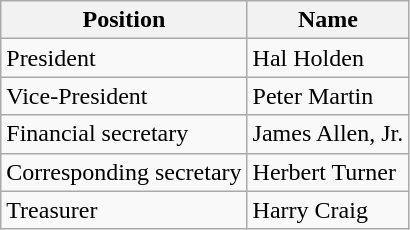<table class= "wikitable sortable" style="text-align: ">
<tr>
<th>Position</th>
<th>Name</th>
</tr>
<tr>
<td>President</td>
<td>Hal Holden</td>
</tr>
<tr>
<td>Vice-President</td>
<td>Peter Martin</td>
</tr>
<tr>
<td>Financial secretary</td>
<td>James Allen, Jr.</td>
</tr>
<tr>
<td>Corresponding secretary</td>
<td>Herbert Turner</td>
</tr>
<tr>
<td>Treasurer</td>
<td>Harry Craig</td>
</tr>
</table>
